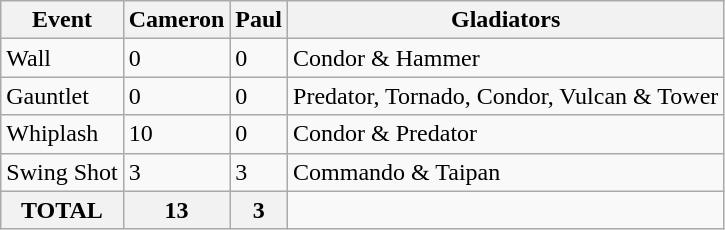<table class="wikitable">
<tr>
<th>Event</th>
<th>Cameron</th>
<th>Paul</th>
<th>Gladiators</th>
</tr>
<tr>
<td>Wall</td>
<td>0</td>
<td>0</td>
<td>Condor & Hammer</td>
</tr>
<tr>
<td>Gauntlet</td>
<td>0</td>
<td>0</td>
<td>Predator, Tornado, Condor, Vulcan & Tower</td>
</tr>
<tr>
<td>Whiplash</td>
<td>10</td>
<td>0</td>
<td>Condor & Predator</td>
</tr>
<tr>
<td>Swing Shot</td>
<td>3</td>
<td>3</td>
<td>Commando & Taipan</td>
</tr>
<tr>
<th>TOTAL</th>
<th>13</th>
<th>3</th>
</tr>
</table>
